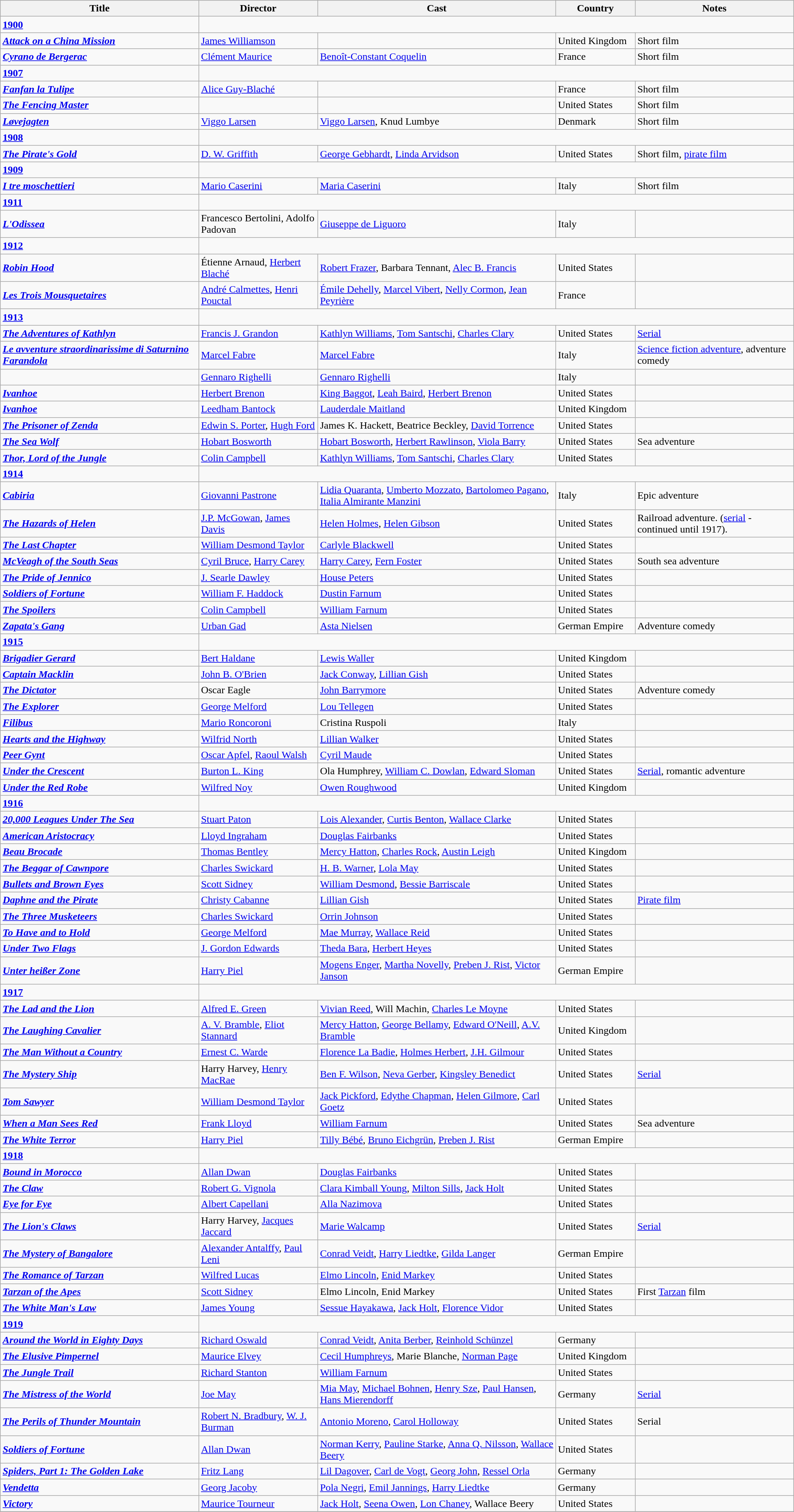<table class="wikitable">
<tr>
<th width=25%>Title</th>
<th width=15%>Director</th>
<th width=30%>Cast</th>
<th width=10%>Country</th>
<th width=20%>Notes</th>
</tr>
<tr>
<td><strong><a href='#'>1900</a></strong></td>
</tr>
<tr>
<td><strong><em><a href='#'>Attack on a China Mission</a></em></strong></td>
<td><a href='#'>James Williamson</a></td>
<td></td>
<td>United Kingdom</td>
<td>Short film</td>
</tr>
<tr>
<td><strong><em><a href='#'>Cyrano de Bergerac</a></em></strong></td>
<td><a href='#'>Clément Maurice</a></td>
<td><a href='#'>Benoît-Constant Coquelin</a></td>
<td>France</td>
<td>Short film</td>
</tr>
<tr>
<td><strong><a href='#'>1907</a></strong></td>
</tr>
<tr>
<td><strong><em><a href='#'>Fanfan la Tulipe</a></em></strong></td>
<td><a href='#'>Alice Guy-Blaché</a></td>
<td></td>
<td>France</td>
<td>Short film</td>
</tr>
<tr>
<td><strong><em><a href='#'>The Fencing Master</a></em></strong></td>
<td></td>
<td></td>
<td>United States</td>
<td>Short film</td>
</tr>
<tr>
<td><strong><em><a href='#'>Løvejagten</a></em></strong></td>
<td><a href='#'>Viggo Larsen</a></td>
<td><a href='#'>Viggo Larsen</a>, Knud Lumbye</td>
<td>Denmark</td>
<td>Short film</td>
</tr>
<tr>
<td><strong><a href='#'>1908</a></strong></td>
</tr>
<tr>
<td><strong><em><a href='#'>The Pirate's Gold</a></em></strong></td>
<td><a href='#'>D. W. Griffith</a></td>
<td><a href='#'>George Gebhardt</a>, <a href='#'>Linda Arvidson</a></td>
<td>United States</td>
<td>Short film, <a href='#'>pirate film</a></td>
</tr>
<tr>
<td><strong><a href='#'>1909</a></strong></td>
</tr>
<tr>
<td><strong><em><a href='#'>I tre moschettieri</a></em></strong></td>
<td><a href='#'>Mario Caserini</a></td>
<td><a href='#'>Maria Caserini</a></td>
<td>Italy</td>
<td>Short film</td>
</tr>
<tr>
<td><strong><a href='#'>1911</a></strong></td>
</tr>
<tr>
<td><strong><em><a href='#'>L'Odissea</a></em></strong></td>
<td>Francesco Bertolini, Adolfo Padovan</td>
<td><a href='#'>Giuseppe de Liguoro</a></td>
<td>Italy</td>
<td></td>
</tr>
<tr>
<td><strong><a href='#'>1912</a></strong></td>
</tr>
<tr>
<td><strong><em><a href='#'>Robin Hood</a></em></strong></td>
<td>Étienne Arnaud, <a href='#'>Herbert Blaché</a></td>
<td><a href='#'>Robert Frazer</a>, Barbara Tennant, <a href='#'>Alec B. Francis</a></td>
<td>United States</td>
<td></td>
</tr>
<tr>
<td><strong><em><a href='#'>Les Trois Mousquetaires</a></em></strong></td>
<td><a href='#'>André Calmettes</a>, <a href='#'>Henri Pouctal</a></td>
<td><a href='#'>Émile Dehelly</a>, <a href='#'>Marcel Vibert</a>, <a href='#'>Nelly Cormon</a>, <a href='#'>Jean Peyrière</a></td>
<td>France</td>
<td></td>
</tr>
<tr>
<td><strong><a href='#'>1913</a></strong></td>
</tr>
<tr>
<td><strong><em><a href='#'>The Adventures of Kathlyn</a></em></strong></td>
<td><a href='#'>Francis J. Grandon</a></td>
<td><a href='#'>Kathlyn Williams</a>, <a href='#'>Tom Santschi</a>, <a href='#'>Charles Clary</a></td>
<td>United States</td>
<td><a href='#'>Serial</a></td>
</tr>
<tr>
<td><strong><em><a href='#'>Le avventure straordinarissime di Saturnino Farandola</a></em></strong></td>
<td><a href='#'>Marcel Fabre</a></td>
<td><a href='#'>Marcel Fabre</a></td>
<td>Italy</td>
<td><a href='#'>Science fiction adventure</a>, adventure comedy</td>
</tr>
<tr>
<td><strong><em></em></strong></td>
<td><a href='#'>Gennaro Righelli</a></td>
<td><a href='#'>Gennaro Righelli</a></td>
<td>Italy</td>
<td></td>
</tr>
<tr>
<td><strong><em><a href='#'>Ivanhoe</a></em></strong></td>
<td><a href='#'>Herbert Brenon</a></td>
<td><a href='#'>King Baggot</a>, <a href='#'>Leah Baird</a>, <a href='#'>Herbert Brenon</a></td>
<td>United States</td>
<td></td>
</tr>
<tr>
<td><strong><em><a href='#'>Ivanhoe</a></em></strong></td>
<td><a href='#'>Leedham Bantock</a></td>
<td><a href='#'>Lauderdale Maitland</a></td>
<td>United Kingdom</td>
<td></td>
</tr>
<tr>
<td><strong><em><a href='#'>The Prisoner of Zenda</a></em></strong></td>
<td><a href='#'>Edwin S. Porter</a>, <a href='#'>Hugh Ford</a></td>
<td>James K. Hackett, Beatrice Beckley, <a href='#'>David Torrence</a></td>
<td>United States</td>
<td></td>
</tr>
<tr>
<td><strong><em><a href='#'>The Sea Wolf</a></em></strong></td>
<td><a href='#'>Hobart Bosworth</a></td>
<td><a href='#'>Hobart Bosworth</a>, <a href='#'>Herbert Rawlinson</a>, <a href='#'>Viola Barry</a></td>
<td>United States</td>
<td>Sea adventure</td>
</tr>
<tr>
<td><strong><em><a href='#'>Thor, Lord of the Jungle</a></em></strong></td>
<td><a href='#'>Colin Campbell</a></td>
<td><a href='#'>Kathlyn Williams</a>, <a href='#'>Tom Santschi</a>, <a href='#'>Charles Clary</a></td>
<td>United States</td>
<td></td>
</tr>
<tr>
<td><strong><a href='#'>1914</a></strong></td>
</tr>
<tr>
<td><strong><em><a href='#'>Cabiria</a></em></strong></td>
<td><a href='#'>Giovanni Pastrone</a></td>
<td><a href='#'>Lidia Quaranta</a>, <a href='#'>Umberto Mozzato</a>, <a href='#'>Bartolomeo Pagano</a>, <a href='#'>Italia Almirante Manzini</a></td>
<td>Italy</td>
<td>Epic adventure</td>
</tr>
<tr>
<td><strong><em><a href='#'>The Hazards of Helen</a></em></strong></td>
<td><a href='#'>J.P. McGowan</a>, <a href='#'>James Davis</a></td>
<td><a href='#'>Helen Holmes</a>, <a href='#'>Helen Gibson</a></td>
<td>United States</td>
<td>Railroad adventure. (<a href='#'>serial</a> - continued until 1917).</td>
</tr>
<tr>
<td><strong><em><a href='#'>The Last Chapter</a></em></strong></td>
<td><a href='#'>William Desmond Taylor</a></td>
<td><a href='#'>Carlyle Blackwell</a></td>
<td>United States</td>
<td></td>
</tr>
<tr>
<td><strong><em><a href='#'>McVeagh of the South Seas</a></em></strong></td>
<td><a href='#'>Cyril Bruce</a>, <a href='#'>Harry Carey</a></td>
<td><a href='#'>Harry Carey</a>, <a href='#'>Fern Foster</a></td>
<td>United States</td>
<td>South sea adventure</td>
</tr>
<tr>
<td><strong><em><a href='#'>The Pride of Jennico</a></em></strong></td>
<td><a href='#'>J. Searle Dawley</a></td>
<td><a href='#'>House Peters</a></td>
<td>United States</td>
<td></td>
</tr>
<tr>
<td><strong><em><a href='#'>Soldiers of Fortune</a></em></strong></td>
<td><a href='#'>William F. Haddock</a></td>
<td><a href='#'>Dustin Farnum</a></td>
<td>United States</td>
<td></td>
</tr>
<tr>
<td><strong><em><a href='#'>The Spoilers</a></em></strong></td>
<td><a href='#'>Colin Campbell</a></td>
<td><a href='#'>William Farnum</a></td>
<td>United States</td>
<td></td>
</tr>
<tr>
<td><strong><em><a href='#'>Zapata's Gang</a></em></strong></td>
<td><a href='#'>Urban Gad</a></td>
<td><a href='#'>Asta Nielsen</a></td>
<td>German Empire</td>
<td>Adventure comedy</td>
</tr>
<tr>
<td><strong><a href='#'>1915</a></strong></td>
</tr>
<tr>
<td><strong><em><a href='#'>Brigadier Gerard</a></em></strong></td>
<td><a href='#'>Bert Haldane</a></td>
<td><a href='#'>Lewis Waller</a></td>
<td>United Kingdom</td>
<td></td>
</tr>
<tr>
<td><strong><em><a href='#'>Captain Macklin</a></em></strong></td>
<td><a href='#'>John B. O'Brien</a></td>
<td><a href='#'>Jack Conway</a>, <a href='#'>Lillian Gish</a></td>
<td>United States</td>
<td></td>
</tr>
<tr>
<td><strong><em><a href='#'>The Dictator</a></em></strong></td>
<td>Oscar Eagle</td>
<td><a href='#'>John Barrymore</a></td>
<td>United States</td>
<td>Adventure comedy</td>
</tr>
<tr>
<td><strong><em><a href='#'>The Explorer</a></em></strong></td>
<td><a href='#'>George Melford</a></td>
<td><a href='#'>Lou Tellegen</a></td>
<td>United States</td>
<td></td>
</tr>
<tr>
<td><strong><em><a href='#'>Filibus</a></em></strong></td>
<td><a href='#'>Mario Roncoroni</a></td>
<td>Cristina Ruspoli</td>
<td>Italy</td>
<td></td>
</tr>
<tr>
<td><strong><em><a href='#'>Hearts and the Highway</a></em></strong></td>
<td><a href='#'>Wilfrid North</a></td>
<td><a href='#'>Lillian Walker</a></td>
<td>United States</td>
<td></td>
</tr>
<tr>
<td><strong><em><a href='#'>Peer Gynt</a></em></strong></td>
<td><a href='#'>Oscar Apfel</a>, <a href='#'>Raoul Walsh</a></td>
<td><a href='#'>Cyril Maude</a></td>
<td>United States</td>
<td></td>
</tr>
<tr>
<td><strong><em><a href='#'>Under the Crescent</a></em></strong></td>
<td><a href='#'>Burton L. King</a></td>
<td>Ola Humphrey, <a href='#'>William C. Dowlan</a>, <a href='#'>Edward Sloman</a></td>
<td>United States</td>
<td><a href='#'>Serial</a>, romantic adventure</td>
</tr>
<tr>
<td><strong><em><a href='#'>Under the Red Robe</a></em></strong></td>
<td><a href='#'>Wilfred Noy</a></td>
<td><a href='#'>Owen Roughwood</a></td>
<td>United Kingdom</td>
<td></td>
</tr>
<tr>
<td><strong><a href='#'>1916</a></strong></td>
</tr>
<tr>
<td><strong><em><a href='#'>20,000 Leagues Under The Sea</a></em></strong></td>
<td><a href='#'>Stuart Paton</a></td>
<td><a href='#'>Lois Alexander</a>, <a href='#'>Curtis Benton</a>, <a href='#'>Wallace Clarke</a></td>
<td>United States</td>
<td></td>
</tr>
<tr>
<td><strong><em><a href='#'>American Aristocracy</a></em></strong></td>
<td><a href='#'>Lloyd Ingraham</a></td>
<td><a href='#'>Douglas Fairbanks</a></td>
<td>United States</td>
<td></td>
</tr>
<tr>
<td><strong><em><a href='#'>Beau Brocade</a></em></strong></td>
<td><a href='#'>Thomas Bentley</a></td>
<td><a href='#'>Mercy Hatton</a>, <a href='#'>Charles Rock</a>, <a href='#'>Austin Leigh</a></td>
<td>United Kingdom</td>
<td></td>
</tr>
<tr>
<td><strong><em><a href='#'>The Beggar of Cawnpore</a></em></strong></td>
<td><a href='#'>Charles Swickard</a></td>
<td><a href='#'>H. B. Warner</a>, <a href='#'>Lola May</a></td>
<td>United States</td>
<td></td>
</tr>
<tr>
<td><strong><em><a href='#'>Bullets and Brown Eyes</a></em></strong></td>
<td><a href='#'>Scott Sidney</a></td>
<td><a href='#'>William Desmond</a>, <a href='#'>Bessie Barriscale</a></td>
<td>United States</td>
<td></td>
</tr>
<tr>
<td><strong><em><a href='#'>Daphne and the Pirate</a></em></strong></td>
<td><a href='#'>Christy Cabanne</a></td>
<td><a href='#'>Lillian Gish</a></td>
<td>United States</td>
<td><a href='#'>Pirate film</a></td>
</tr>
<tr>
<td><strong><em><a href='#'>The Three Musketeers</a></em></strong></td>
<td><a href='#'>Charles Swickard</a></td>
<td><a href='#'>Orrin Johnson</a></td>
<td>United States</td>
<td></td>
</tr>
<tr>
<td><strong><em><a href='#'>To Have and to Hold</a></em></strong></td>
<td><a href='#'>George Melford</a></td>
<td><a href='#'>Mae Murray</a>, <a href='#'>Wallace Reid</a></td>
<td>United States</td>
<td></td>
</tr>
<tr>
<td><strong><em><a href='#'>Under Two Flags</a></em></strong></td>
<td><a href='#'>J. Gordon Edwards</a></td>
<td><a href='#'>Theda Bara</a>, <a href='#'>Herbert Heyes</a></td>
<td>United States</td>
<td></td>
</tr>
<tr>
<td><strong><em><a href='#'>Unter heißer Zone</a></em></strong></td>
<td><a href='#'>Harry Piel</a></td>
<td><a href='#'>Mogens Enger</a>, <a href='#'>Martha Novelly</a>, <a href='#'>Preben J. Rist</a>, <a href='#'>Victor Janson</a></td>
<td>German Empire</td>
<td></td>
</tr>
<tr>
<td><strong><a href='#'>1917</a></strong></td>
</tr>
<tr>
<td><strong><em><a href='#'>The Lad and the Lion</a></em></strong></td>
<td><a href='#'>Alfred E. Green</a></td>
<td><a href='#'>Vivian Reed</a>, Will Machin, <a href='#'>Charles Le Moyne</a></td>
<td>United States</td>
<td></td>
</tr>
<tr>
<td><strong><em><a href='#'>The Laughing Cavalier</a></em></strong></td>
<td><a href='#'>A. V. Bramble</a>, <a href='#'>Eliot Stannard</a></td>
<td><a href='#'>Mercy Hatton</a>, <a href='#'>George Bellamy</a>, <a href='#'>Edward O'Neill</a>, <a href='#'>A.V. Bramble</a></td>
<td>United Kingdom</td>
<td></td>
</tr>
<tr>
<td><strong><em><a href='#'>The Man Without a Country</a></em></strong></td>
<td><a href='#'>Ernest C. Warde</a></td>
<td><a href='#'>Florence La Badie</a>, <a href='#'>Holmes Herbert</a>, <a href='#'>J.H. Gilmour</a></td>
<td>United States</td>
<td></td>
</tr>
<tr>
<td><strong><em><a href='#'>The Mystery Ship</a></em></strong></td>
<td>Harry Harvey, <a href='#'>Henry MacRae</a></td>
<td><a href='#'>Ben F. Wilson</a>, <a href='#'>Neva Gerber</a>, <a href='#'>Kingsley Benedict</a></td>
<td>United States</td>
<td><a href='#'>Serial</a></td>
</tr>
<tr>
<td><strong><em><a href='#'>Tom Sawyer</a></em></strong></td>
<td><a href='#'>William Desmond Taylor</a></td>
<td><a href='#'>Jack Pickford</a>, <a href='#'>Edythe Chapman</a>, <a href='#'>Helen Gilmore</a>, <a href='#'>Carl Goetz</a></td>
<td>United States</td>
<td></td>
</tr>
<tr>
<td><strong><em><a href='#'>When a Man Sees Red</a></em></strong></td>
<td><a href='#'>Frank Lloyd</a></td>
<td><a href='#'>William Farnum</a></td>
<td>United States</td>
<td>Sea adventure</td>
</tr>
<tr>
<td><strong><em><a href='#'>The White Terror</a></em></strong></td>
<td><a href='#'>Harry Piel</a></td>
<td><a href='#'>Tilly Bébé</a>, <a href='#'>Bruno Eichgrün</a>, <a href='#'>Preben J. Rist</a></td>
<td>German Empire</td>
<td></td>
</tr>
<tr>
<td><strong><a href='#'>1918</a></strong></td>
</tr>
<tr>
<td><strong><em><a href='#'>Bound in Morocco</a></em></strong></td>
<td><a href='#'>Allan Dwan</a></td>
<td><a href='#'>Douglas Fairbanks</a></td>
<td>United States</td>
<td></td>
</tr>
<tr>
<td><strong><em><a href='#'>The Claw</a></em></strong></td>
<td><a href='#'>Robert G. Vignola</a></td>
<td><a href='#'>Clara Kimball Young</a>, <a href='#'>Milton Sills</a>, <a href='#'>Jack Holt</a></td>
<td>United States</td>
<td></td>
</tr>
<tr>
<td><strong><em><a href='#'>Eye for Eye</a></em></strong></td>
<td><a href='#'>Albert Capellani</a></td>
<td><a href='#'>Alla Nazimova</a></td>
<td>United States</td>
<td></td>
</tr>
<tr>
<td><strong><em><a href='#'>The Lion's Claws</a></em></strong></td>
<td>Harry Harvey, <a href='#'>Jacques Jaccard</a></td>
<td><a href='#'>Marie Walcamp</a></td>
<td>United States</td>
<td><a href='#'>Serial</a></td>
</tr>
<tr>
<td><strong><em><a href='#'>The Mystery of Bangalore</a></em></strong></td>
<td><a href='#'>Alexander Antalffy</a>, <a href='#'>Paul Leni</a></td>
<td><a href='#'>Conrad Veidt</a>, <a href='#'>Harry Liedtke</a>, <a href='#'>Gilda Langer</a></td>
<td>German Empire</td>
<td></td>
</tr>
<tr>
<td><strong><em><a href='#'>The Romance of Tarzan</a></em></strong></td>
<td><a href='#'>Wilfred Lucas</a></td>
<td><a href='#'>Elmo Lincoln</a>, <a href='#'>Enid Markey</a></td>
<td>United States</td>
<td></td>
</tr>
<tr>
<td><strong><em><a href='#'>Tarzan of the Apes</a></em></strong></td>
<td><a href='#'>Scott Sidney</a></td>
<td>Elmo Lincoln, Enid Markey</td>
<td>United States</td>
<td>First <a href='#'>Tarzan</a> film</td>
</tr>
<tr>
<td><strong><em><a href='#'>The White Man's Law</a></em></strong></td>
<td><a href='#'>James Young</a></td>
<td><a href='#'>Sessue Hayakawa</a>, <a href='#'>Jack Holt</a>, <a href='#'>Florence Vidor</a></td>
<td>United States</td>
<td></td>
</tr>
<tr>
<td><strong><a href='#'>1919</a></strong></td>
</tr>
<tr>
<td><strong><em><a href='#'>Around the World in Eighty Days</a></em></strong></td>
<td><a href='#'>Richard Oswald</a></td>
<td><a href='#'>Conrad Veidt</a>, <a href='#'>Anita Berber</a>, <a href='#'>Reinhold Schünzel</a></td>
<td>Germany</td>
<td></td>
</tr>
<tr>
<td><strong><em><a href='#'>The Elusive Pimpernel</a></em></strong></td>
<td><a href='#'>Maurice Elvey</a></td>
<td><a href='#'>Cecil Humphreys</a>, Marie Blanche, <a href='#'>Norman Page</a></td>
<td>United Kingdom</td>
<td></td>
</tr>
<tr>
<td><strong><em><a href='#'>The Jungle Trail</a></em></strong></td>
<td><a href='#'>Richard Stanton</a></td>
<td><a href='#'>William Farnum</a></td>
<td>United States</td>
<td></td>
</tr>
<tr>
<td><strong><em><a href='#'>The Mistress of the World</a></em></strong></td>
<td><a href='#'>Joe May</a></td>
<td><a href='#'>Mia May</a>, <a href='#'>Michael Bohnen</a>, <a href='#'>Henry Sze</a>, <a href='#'>Paul Hansen</a>, <a href='#'>Hans Mierendorff</a></td>
<td>Germany</td>
<td><a href='#'>Serial</a></td>
</tr>
<tr>
<td><strong><em><a href='#'>The Perils of Thunder Mountain</a></em></strong></td>
<td><a href='#'>Robert N. Bradbury</a>, <a href='#'>W. J. Burman</a></td>
<td><a href='#'>Antonio Moreno</a>, <a href='#'>Carol Holloway</a></td>
<td>United States</td>
<td>Serial</td>
</tr>
<tr>
<td><strong><em><a href='#'>Soldiers of Fortune</a></em></strong></td>
<td><a href='#'>Allan Dwan</a></td>
<td><a href='#'>Norman Kerry</a>, <a href='#'>Pauline Starke</a>, <a href='#'>Anna Q. Nilsson</a>, <a href='#'>Wallace Beery</a></td>
<td>United States</td>
<td></td>
</tr>
<tr>
<td><strong><em><a href='#'>Spiders, Part 1: The Golden Lake</a></em></strong></td>
<td><a href='#'>Fritz Lang</a></td>
<td><a href='#'>Lil Dagover</a>, <a href='#'>Carl de Vogt</a>, <a href='#'>Georg John</a>, <a href='#'>Ressel Orla</a></td>
<td>Germany</td>
<td></td>
</tr>
<tr>
<td><strong><em><a href='#'>Vendetta</a></em></strong></td>
<td><a href='#'>Georg Jacoby</a></td>
<td><a href='#'>Pola Negri</a>, <a href='#'>Emil Jannings</a>, <a href='#'>Harry Liedtke</a></td>
<td>Germany</td>
<td></td>
</tr>
<tr>
<td><strong><em><a href='#'>Victory</a></em></strong></td>
<td><a href='#'>Maurice Tourneur</a></td>
<td><a href='#'>Jack Holt</a>, <a href='#'>Seena Owen</a>, <a href='#'>Lon Chaney</a>, Wallace Beery</td>
<td>United States</td>
<td></td>
</tr>
<tr>
</tr>
</table>
